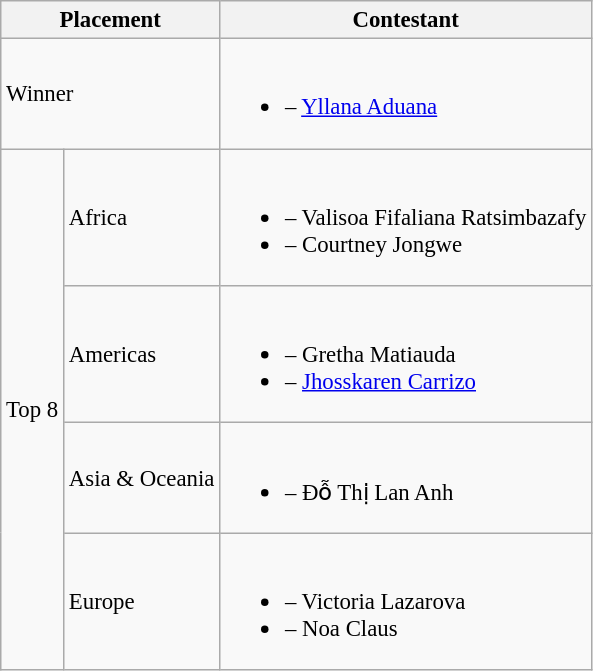<table class="wikitable sortable unsortable" style="font-size: 95%;">
<tr>
<th colspan="2">Placement</th>
<th>Contestant</th>
</tr>
<tr>
<td colspan="2">Winner</td>
<td><br><ul><li> – <a href='#'>Yllana Aduana</a></li></ul></td>
</tr>
<tr>
<td rowspan="4">Top 8</td>
<td>Africa</td>
<td><br><ul><li> – Valisoa Fifaliana Ratsimbazafy</li><li> – Courtney Jongwe</li></ul></td>
</tr>
<tr>
<td>Americas</td>
<td><br><ul><li> – Gretha Matiauda</li><li> – <a href='#'>Jhosskaren Carrizo</a></li></ul></td>
</tr>
<tr>
<td>Asia & Oceania</td>
<td><br><ul><li> – Đỗ Thị Lan Anh</li></ul></td>
</tr>
<tr>
<td>Europe</td>
<td><br><ul><li> – Victoria Lazarova</li><li> – Noa Claus</li></ul></td>
</tr>
</table>
